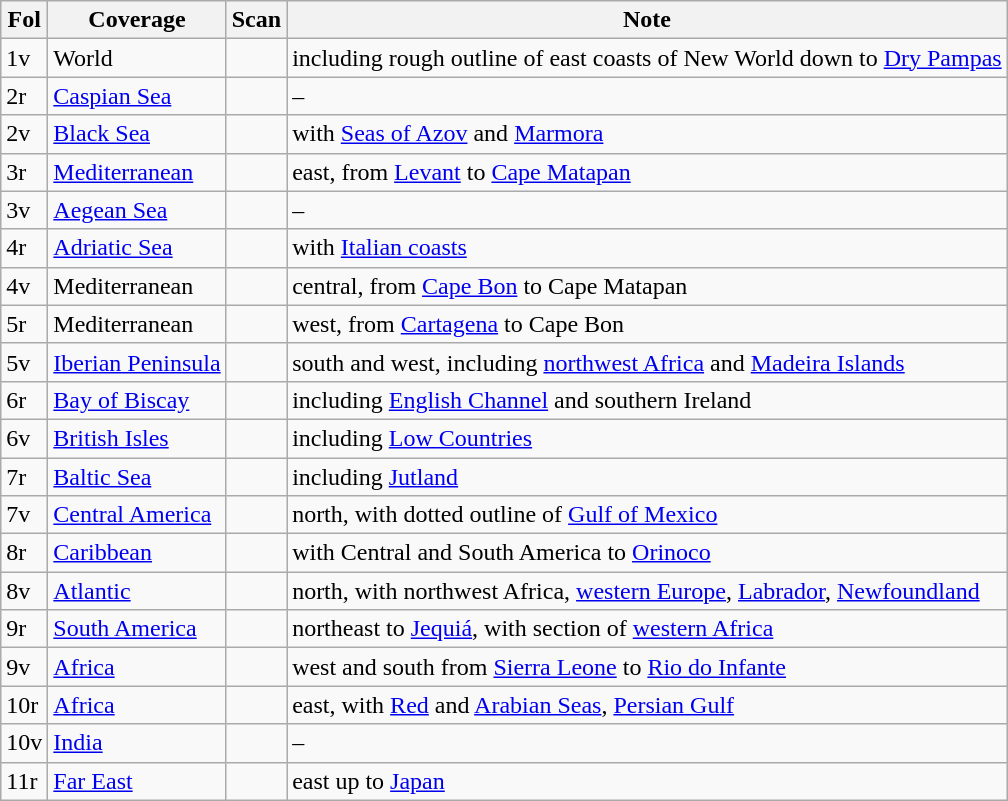<table class="wikitable static-row-numbers">
<tr>
<th>Fol</th>
<th>Coverage</th>
<th>Scan</th>
<th>Note</th>
</tr>
<tr>
<td>1v</td>
<td>World</td>
<td></td>
<td>including rough outline of east coasts of New World down to <a href='#'>Dry Pampas</a></td>
</tr>
<tr>
<td>2r</td>
<td><a href='#'>Caspian Sea</a></td>
<td></td>
<td>–</td>
</tr>
<tr>
<td>2v</td>
<td><a href='#'>Black Sea</a></td>
<td></td>
<td>with <a href='#'>Seas of Azov</a> and <a href='#'>Marmora</a></td>
</tr>
<tr>
<td>3r</td>
<td><a href='#'>Mediterranean</a></td>
<td></td>
<td>east, from <a href='#'>Levant</a> to <a href='#'>Cape Matapan</a></td>
</tr>
<tr>
<td>3v</td>
<td><a href='#'>Aegean Sea</a></td>
<td></td>
<td>–</td>
</tr>
<tr>
<td>4r</td>
<td><a href='#'>Adriatic Sea</a></td>
<td></td>
<td>with <a href='#'>Italian coasts</a></td>
</tr>
<tr>
<td>4v</td>
<td>Mediterranean</td>
<td></td>
<td>central, from <a href='#'>Cape Bon</a> to Cape Matapan</td>
</tr>
<tr>
<td>5r</td>
<td>Mediterranean</td>
<td></td>
<td>west, from <a href='#'>Cartagena</a> to Cape Bon</td>
</tr>
<tr>
<td>5v</td>
<td><a href='#'>Iberian Peninsula</a></td>
<td></td>
<td>south and west, including <a href='#'>northwest Africa</a> and <a href='#'>Madeira Islands</a></td>
</tr>
<tr>
<td>6r</td>
<td><a href='#'>Bay of Biscay</a></td>
<td></td>
<td>including <a href='#'>English Channel</a> and southern Ireland</td>
</tr>
<tr>
<td>6v</td>
<td><a href='#'>British Isles</a></td>
<td></td>
<td>including <a href='#'>Low Countries</a></td>
</tr>
<tr>
<td>7r</td>
<td><a href='#'>Baltic Sea</a></td>
<td></td>
<td>including <a href='#'>Jutland</a></td>
</tr>
<tr>
<td>7v</td>
<td><a href='#'>Central America</a></td>
<td></td>
<td>north, with dotted outline of <a href='#'>Gulf of Mexico</a></td>
</tr>
<tr>
<td>8r</td>
<td><a href='#'>Caribbean</a></td>
<td></td>
<td>with Central and South America to <a href='#'>Orinoco</a></td>
</tr>
<tr>
<td>8v</td>
<td><a href='#'>Atlantic</a></td>
<td></td>
<td>north, with northwest Africa, <a href='#'>western Europe</a>, <a href='#'>Labrador</a>, <a href='#'>Newfoundland</a></td>
</tr>
<tr>
<td>9r</td>
<td><a href='#'>South America</a></td>
<td></td>
<td>northeast to <a href='#'>Jequiá</a>, with section of <a href='#'>western Africa</a></td>
</tr>
<tr>
<td>9v</td>
<td><a href='#'>Africa</a></td>
<td></td>
<td>west and south from <a href='#'>Sierra Leone</a> to <a href='#'>Rio do Infante</a></td>
</tr>
<tr>
<td>10r</td>
<td><a href='#'>Africa</a></td>
<td></td>
<td>east, with <a href='#'>Red</a> and <a href='#'>Arabian Seas</a>, <a href='#'>Persian Gulf</a></td>
</tr>
<tr>
<td>10v</td>
<td><a href='#'>India</a></td>
<td></td>
<td>–</td>
</tr>
<tr>
<td>11r</td>
<td><a href='#'>Far East</a></td>
<td></td>
<td>east up to <a href='#'>Japan</a></td>
</tr>
</table>
